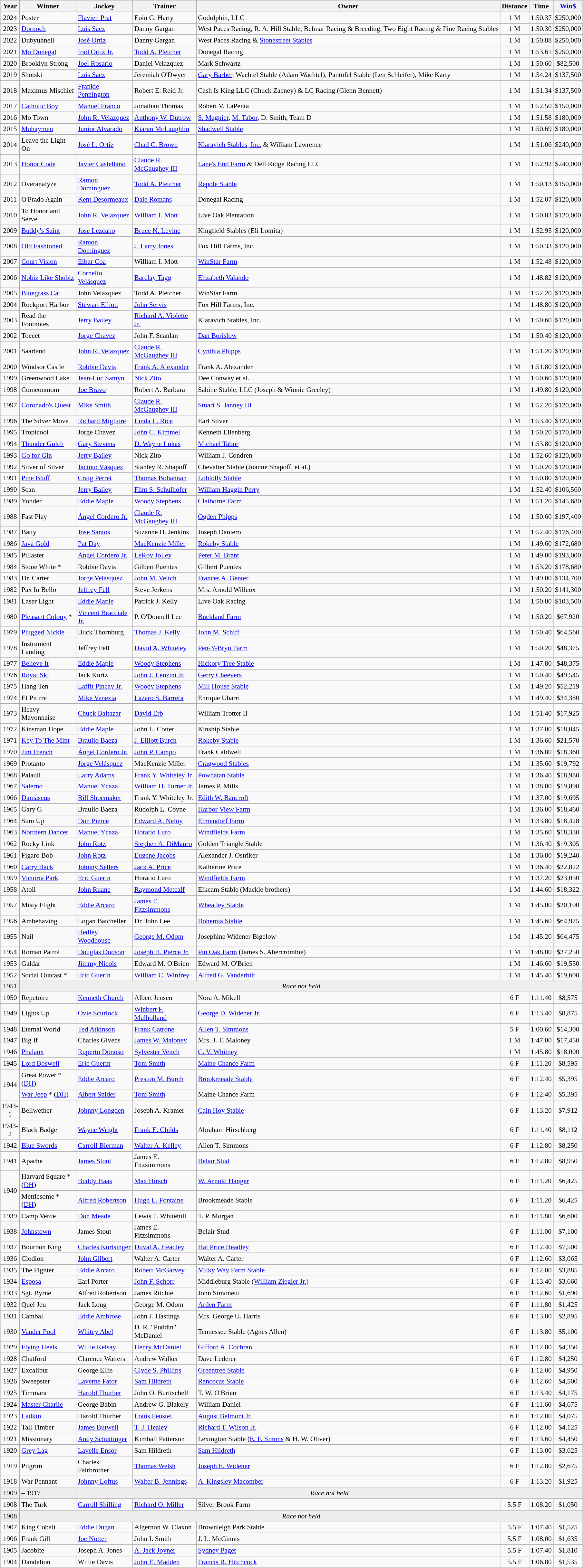<table class="wikitable sortable" style="font-size:90%">
<tr>
<th style="width:30px">Year</th>
<th style="width:110px">Winner</th>
<th style="width:110px">Jockey</th>
<th style="width:125px">Trainer</th>
<th>Owner</th>
<th style="width:25px">Distance</th>
<th style="width:25px">Time</th>
<th style="width:30px"><a href='#'>Win$</a></th>
</tr>
<tr>
<td align="center">2024</td>
<td>Poster</td>
<td><a href='#'>Flavien Prat</a></td>
<td>Eoin G. Harty</td>
<td>Godolphin, LLC</td>
<td align="center">1<span> M</span></td>
<td align="center">1:50.37</td>
<td align="center">$250,000</td>
</tr>
<tr>
<td align="center">2023</td>
<td><a href='#'>Dornoch</a></td>
<td><a href='#'>Luis Saez</a></td>
<td>Danny Gargan</td>
<td>West Paces Racing, R. A. Hill Stable, Belmar Racing & Breeding, Two Eight Racing & Pine Racing Stables</td>
<td align="center">1<span> M</span></td>
<td align="center">1:50.30</td>
<td align="center">$250,000</td>
</tr>
<tr>
<td align="center">2022</td>
<td>Dubyuhnell</td>
<td><a href='#'>José Ortiz</a></td>
<td>Danny Gargan</td>
<td>West Paces Racing & <a href='#'>Stonestreet Stables</a></td>
<td align="center">1<span> M</span></td>
<td align="center">1:50.88</td>
<td align="center">$250,000</td>
</tr>
<tr>
<td align="center">2021</td>
<td><a href='#'>Mo Donegal</a></td>
<td><a href='#'>Irad Ortiz Jr.</a></td>
<td><a href='#'>Todd A. Pletcher</a></td>
<td>Donegal Racing</td>
<td align="center">1<span> M</span></td>
<td align="center">1:53.61</td>
<td align="center">$250,000</td>
</tr>
<tr>
<td align="center">2020</td>
<td>Brooklyn Strong</td>
<td><a href='#'>Joel Rosario</a></td>
<td>Daniel Velazquez</td>
<td>Mark Schwartz</td>
<td align="center">1<span> M</span></td>
<td align="center">1:50.60</td>
<td align="center">$82,500</td>
</tr>
<tr>
<td align=center>2019</td>
<td>Shotski</td>
<td><a href='#'>Luis Saez</a></td>
<td>Jeremiah O'Dwyer</td>
<td><a href='#'>Gary Barber</a>, Wachtel Stable (Adam Wachtel), Pantofel Stable (Len Schleifer), Mike Karty</td>
<td align=center>1<span> M</span></td>
<td align=center>1:54.24</td>
<td align=center>$137,500</td>
</tr>
<tr>
<td align=center>2018</td>
<td>Maximus Mischief</td>
<td><a href='#'>Frankie Pennington</a></td>
<td>Robert E. Reid Jr.</td>
<td>Cash Is King LLC (Chuck Zacney) & LC Racing (Glenn Bennett)</td>
<td align=center>1<span> M</span></td>
<td align=center>1:51.34</td>
<td align=center>$137,500</td>
</tr>
<tr>
<td align=center>2017</td>
<td><a href='#'>Catholic Boy</a></td>
<td><a href='#'>Manuel Franco</a></td>
<td>Jonathan Thomas</td>
<td>Robert V. LaPenta</td>
<td align=center>1<span> M</span></td>
<td align=center>1:52.50</td>
<td align=center>$150,000</td>
</tr>
<tr>
<td align=center>2016</td>
<td>Mo Town</td>
<td><a href='#'>John R. Velazquez</a></td>
<td><a href='#'>Anthony W. Dutrow</a></td>
<td><a href='#'>S. Magnier</a>, <a href='#'>M. Tabor</a>, D. Smith, Team D</td>
<td align=center>1<span> M</span></td>
<td align=center>1:51.58</td>
<td align=center>$180,000</td>
</tr>
<tr>
<td align=center>2015</td>
<td><a href='#'>Mohaymen</a></td>
<td><a href='#'>Junior Alvarado</a></td>
<td><a href='#'>Kiaran McLaughlin</a></td>
<td><a href='#'>Shadwell Stable</a></td>
<td align=center>1<span> M</span></td>
<td align=center>1:50.69</td>
<td align=center>$180,000</td>
</tr>
<tr>
<td align=center>2014</td>
<td>Leave the Light On</td>
<td><a href='#'>José L. Ortiz</a></td>
<td><a href='#'>Chad C. Brown</a></td>
<td><a href='#'>Klaravich Stables, Inc.</a> & William Lawrence</td>
<td align=center>1<span> M</span></td>
<td align=center>1:51.06</td>
<td align=center>$240,000</td>
</tr>
<tr>
<td align=center>2013</td>
<td><a href='#'>Honor Code</a></td>
<td><a href='#'>Javier Castellano</a></td>
<td><a href='#'>Claude R. McGaughey III</a></td>
<td><a href='#'>Lane's End Farm</a> & Dell Ridge Racing LLC</td>
<td align=center>1<span> M</span></td>
<td align=center>1:52.92</td>
<td align=center>$240,000</td>
</tr>
<tr>
<td align=center>2012</td>
<td>Overanalyze</td>
<td><a href='#'>Ramon Domínguez</a></td>
<td><a href='#'>Todd A. Pletcher</a></td>
<td><a href='#'>Repole Stable</a></td>
<td align=center>1<span> M</span></td>
<td align=center>1:50.13</td>
<td align=center>$150,000</td>
</tr>
<tr>
<td align=center>2011</td>
<td>O'Prado Again</td>
<td><a href='#'>Kent Desormeaux</a></td>
<td><a href='#'>Dale Romans</a></td>
<td>Donegal Racing</td>
<td align=center>1<span> M</span></td>
<td align=center>1:52.07</td>
<td align=center>$120,000</td>
</tr>
<tr>
<td align=center>2010</td>
<td>To Honor and Serve</td>
<td><a href='#'>John R. Velazquez</a></td>
<td><a href='#'>William I. Mott</a></td>
<td>Live Oak Plantation</td>
<td align=center>1<span> M</span></td>
<td align=center>1:50.03</td>
<td align=center>$120,000</td>
</tr>
<tr>
<td align=center>2009</td>
<td><a href='#'>Buddy's Saint</a></td>
<td><a href='#'>Jose Lezcano</a></td>
<td><a href='#'>Bruce N. Levine</a></td>
<td>Kingfield Stables (Eli Lomita)</td>
<td align=center>1<span> M</span></td>
<td align=center>1:52.95</td>
<td align=center>$120,000</td>
</tr>
<tr>
<td align=center>2008</td>
<td><a href='#'>Old Fashioned</a></td>
<td><a href='#'>Ramon Domínguez</a></td>
<td><a href='#'>J. Larry Jones</a></td>
<td>Fox Hill Farms, Inc.</td>
<td align=center>1<span> M</span></td>
<td align=center>1:50.33</td>
<td align=center>$120,000</td>
</tr>
<tr>
<td align=center>2007</td>
<td><a href='#'>Court Vision</a></td>
<td><a href='#'>Eibar Coa</a></td>
<td>William I. Mott</td>
<td><a href='#'>WinStar Farm</a></td>
<td align=center>1<span> M</span></td>
<td align=center>1:52.48</td>
<td align=center>$120,000</td>
</tr>
<tr>
<td align=center>2006</td>
<td><a href='#'>Nobiz Like Shobiz</a></td>
<td><a href='#'>Cornelio Velásquez</a></td>
<td><a href='#'>Barclay Tagg</a></td>
<td><a href='#'>Elizabeth Valando</a></td>
<td align=center>1<span> M</span></td>
<td align=center>1:48.82</td>
<td align=center>$120,000</td>
</tr>
<tr>
<td align=center>2005</td>
<td><a href='#'>Bluegrass Cat</a></td>
<td>John Velazquez</td>
<td>Todd A. Pletcher</td>
<td>WinStar Farm</td>
<td align=center>1<span> M</span></td>
<td align=center>1:52.20</td>
<td align=center>$120,000</td>
</tr>
<tr>
<td align=center>2004</td>
<td>Rockport Harbor</td>
<td><a href='#'>Stewart Elliott</a></td>
<td><a href='#'>John Servis</a></td>
<td>Fox Hill Farms, Inc.</td>
<td align=center>1<span> M</span></td>
<td align=center>1:48.80</td>
<td align=center>$120,000</td>
</tr>
<tr>
<td align=center>2003</td>
<td>Read the Footnotes</td>
<td><a href='#'>Jerry Bailey</a></td>
<td><a href='#'>Richard A. Violette Jr.</a></td>
<td>Klaravich Stables, Inc.</td>
<td align=center>1<span> M</span></td>
<td align=center>1:50.60</td>
<td align=center>$120,000</td>
</tr>
<tr>
<td align=center>2002</td>
<td>Toccet</td>
<td><a href='#'>Jorge Chavez</a></td>
<td>John F. Scanlan</td>
<td><a href='#'>Dan Borislow</a></td>
<td align=center>1<span> M</span></td>
<td align=center>1:50.40</td>
<td align=center>$120,000</td>
</tr>
<tr>
<td align=center>2001</td>
<td>Saarland</td>
<td><a href='#'>John R. Velazquez</a></td>
<td><a href='#'>Claude R. McGaughey III</a></td>
<td><a href='#'>Cynthia Phipps</a></td>
<td align=center>1<span> M</span></td>
<td align=center>1:51.20</td>
<td align=center>$120,000</td>
</tr>
<tr>
<td align=center>2000</td>
<td>Windsor Castle</td>
<td><a href='#'>Robbie Davis</a></td>
<td><a href='#'>Frank A. Alexander</a></td>
<td>Frank A. Alexander</td>
<td align=center>1<span> M</span></td>
<td align=center>1:51.80</td>
<td align=center>$120,000</td>
</tr>
<tr>
<td align=center>1999</td>
<td>Greenwood Lake</td>
<td><a href='#'>Jean-Luc Samyn</a></td>
<td><a href='#'>Nick Zito</a></td>
<td>Dee Conway et al.</td>
<td align=center>1<span> M</span></td>
<td align=center>1:50.60</td>
<td align=center>$120,000</td>
</tr>
<tr>
<td align=center>1998</td>
<td>Comeonmom</td>
<td><a href='#'>Joe Bravo</a></td>
<td>Robert A. Barbara</td>
<td>Sabine Stable, LLC (Joseph & Winnie Greeley)</td>
<td align=center>1<span> M</span></td>
<td align=center>1:49.80</td>
<td align=center>$120,000</td>
</tr>
<tr>
<td align=center>1997</td>
<td><a href='#'>Coronado's Quest</a></td>
<td><a href='#'>Mike Smith</a></td>
<td><a href='#'>Claude R. McGaughey III</a></td>
<td><a href='#'>Stuart S. Janney III</a></td>
<td align=center>1<span> M</span></td>
<td align=center>1:52.20</td>
<td align=center>$120,000</td>
</tr>
<tr>
<td align=center>1996</td>
<td>The Silver Move</td>
<td><a href='#'>Richard Migliore</a></td>
<td><a href='#'>Linda L. Rice</a></td>
<td>Earl Silver</td>
<td align=center>1<span> M</span></td>
<td align=center>1:53.40</td>
<td align=center>$120,000</td>
</tr>
<tr>
<td align=center>1995</td>
<td>Tropicool</td>
<td>Jorge Chavez</td>
<td><a href='#'>John C. Kimmel</a></td>
<td>Kenneth Ellenberg</td>
<td align=center>1<span> M</span></td>
<td align=center>1:50.20</td>
<td align=center>$170,000</td>
</tr>
<tr>
<td align=center>1994</td>
<td><a href='#'>Thunder Gulch</a></td>
<td><a href='#'>Gary Stevens</a></td>
<td><a href='#'>D. Wayne Lukas</a></td>
<td><a href='#'>Michael Tabor</a></td>
<td align=center>1<span> M</span></td>
<td align=center>1:53.80</td>
<td align=center>$120,000</td>
</tr>
<tr>
<td align=center>1993</td>
<td><a href='#'>Go for Gin</a></td>
<td><a href='#'>Jerry Bailey</a></td>
<td>Nick Zito</td>
<td>William J. Condren</td>
<td align=center>1<span> M</span></td>
<td align=center>1:52.60</td>
<td align=center>$120,000</td>
</tr>
<tr>
<td align=center>1992</td>
<td>Silver of Silver</td>
<td><a href='#'>Jacinto Vásquez</a></td>
<td>Stanley R. Shapoff</td>
<td>Chevalier Stable (Joanne Shapoff, et al.)</td>
<td align=center>1<span> M</span></td>
<td align=center>1:50.20</td>
<td align=center>$120,000</td>
</tr>
<tr>
<td align=center>1991</td>
<td><a href='#'>Pine Bluff</a></td>
<td><a href='#'>Craig Perret</a></td>
<td><a href='#'>Thomas Bohannan</a></td>
<td><a href='#'>Loblolly Stable</a></td>
<td align=center>1<span> M</span></td>
<td align=center>1:50.80</td>
<td align=center>$120,000</td>
</tr>
<tr>
<td align=center>1990</td>
<td>Scan</td>
<td><a href='#'>Jerry Bailey</a></td>
<td><a href='#'>Flint S. Schulhofer</a></td>
<td><a href='#'>William Haggin Perry</a></td>
<td align=center>1<span> M</span></td>
<td align=center>1:52.40</td>
<td align=center>$106,560</td>
</tr>
<tr>
<td align=center>1989</td>
<td>Yonder</td>
<td><a href='#'>Eddie Maple</a></td>
<td><a href='#'>Woody Stephens</a></td>
<td><a href='#'>Claiborne Farm</a></td>
<td align=center>1<span> M</span></td>
<td align=center>1:51.20</td>
<td align=center>$145,680</td>
</tr>
<tr>
<td align=center>1988</td>
<td>Fast Play</td>
<td><a href='#'>Ángel Cordero Jr.</a></td>
<td><a href='#'>Claude R. McGaughey III</a></td>
<td><a href='#'>Ogden Phipps</a></td>
<td align=center>1<span> M</span></td>
<td align=center>1:50.60</td>
<td align=center>$197,400</td>
</tr>
<tr>
<td align=center>1987</td>
<td>Batty</td>
<td><a href='#'>Jose Santos</a></td>
<td>Suzanne H. Jenkins</td>
<td>Joseph Daniero</td>
<td align=center>1<span> M</span></td>
<td align=center>1:52.40</td>
<td align=center>$176,400</td>
</tr>
<tr>
<td align=center>1986</td>
<td><a href='#'>Java Gold</a></td>
<td><a href='#'>Pat Day</a></td>
<td><a href='#'>MacKenzie Miller</a></td>
<td><a href='#'>Rokeby Stable</a></td>
<td align=center>1<span> M</span></td>
<td align=center>1:49.60</td>
<td align=center>$172,680</td>
</tr>
<tr>
<td align=center>1985</td>
<td>Pillaster</td>
<td><a href='#'>Ángel Cordero Jr.</a></td>
<td><a href='#'>LeRoy Jolley</a></td>
<td><a href='#'>Peter M. Brant</a></td>
<td align=center>1<span> M</span></td>
<td align=center>1:49.00</td>
<td align=center>$193,000</td>
</tr>
<tr>
<td align=center>1984</td>
<td>Stone White *</td>
<td>Robbie Davis</td>
<td>Gilbert Puentes</td>
<td>Gilbert Puentes</td>
<td align=center>1<span> M</span></td>
<td align=center>1:53.20</td>
<td align=center>$178,680</td>
</tr>
<tr>
<td align=center>1983</td>
<td>Dr. Carter</td>
<td><a href='#'>Jorge Velásquez</a></td>
<td><a href='#'>John M. Veitch</a></td>
<td><a href='#'>Frances A. Genter</a></td>
<td align=center>1<span> M</span></td>
<td align=center>1:49.00</td>
<td align=center>$134,700</td>
</tr>
<tr>
<td align=center>1982</td>
<td>Pax In Bello</td>
<td><a href='#'>Jeffrey Fell</a></td>
<td>Steve Jerkens</td>
<td>Mrs. Arnold Willcox</td>
<td align=center>1<span> M</span></td>
<td align=center>1:50.20</td>
<td align=center>$141,300</td>
</tr>
<tr>
<td align=center>1981</td>
<td>Laser Light</td>
<td><a href='#'>Eddie Maple</a></td>
<td>Patrick J. Kelly</td>
<td>Live Oak Racing</td>
<td align=center>1<span> M</span></td>
<td align=center>1:50.80</td>
<td align=center>$103,500</td>
</tr>
<tr>
<td align=center>1980</td>
<td><a href='#'>Pleasant Colony</a> *</td>
<td><a href='#'>Vincent Bracciale Jr.</a></td>
<td>P. O'Donnell Lee</td>
<td><a href='#'>Buckland Farm</a></td>
<td align=center>1<span> M</span></td>
<td align=center>1:50.20</td>
<td align=center>$67,920</td>
</tr>
<tr>
<td align=center>1979</td>
<td><a href='#'>Plugged Nickle</a></td>
<td>Buck Thornburg</td>
<td><a href='#'>Thomas J. Kelly</a></td>
<td><a href='#'>John M. Schiff</a></td>
<td align=center>1<span> M</span></td>
<td align=center>1:50.40</td>
<td align=center>$64,560</td>
</tr>
<tr>
<td align=center>1978</td>
<td>Instrument Landing</td>
<td>Jeffrey Fell</td>
<td><a href='#'>David A. Whiteley</a></td>
<td><a href='#'>Pen-Y-Bryn Farm</a></td>
<td align=center>1<span> M</span></td>
<td align=center>1:50.20</td>
<td align=center>$48,375</td>
</tr>
<tr>
<td align=center>1977</td>
<td><a href='#'>Believe It</a></td>
<td><a href='#'>Eddie Maple</a></td>
<td><a href='#'>Woody Stephens</a></td>
<td><a href='#'>Hickory Tree Stable</a></td>
<td align=center>1<span> M</span></td>
<td align=center>1:47.80</td>
<td align=center>$48,375</td>
</tr>
<tr>
<td align=center>1976</td>
<td><a href='#'>Royal Ski</a></td>
<td>Jack Kurtz</td>
<td><a href='#'>John J. Lenzini Jr.</a></td>
<td><a href='#'>Gerry Cheevers</a></td>
<td align=center>1<span> M</span></td>
<td align=center>1:50.40</td>
<td align=center>$49,545</td>
</tr>
<tr>
<td align=center>1975</td>
<td>Hang Ten</td>
<td><a href='#'>Laffit Pincay Jr.</a></td>
<td><a href='#'>Woody Stephens</a></td>
<td><a href='#'>Mill House Stable</a></td>
<td align=center>1<span> M</span></td>
<td align=center>1:49.20</td>
<td align=center>$52,219</td>
</tr>
<tr>
<td align=center>1974</td>
<td>El Pitirre</td>
<td><a href='#'>Mike Venezia</a></td>
<td><a href='#'>Lazaro S. Barrera</a></td>
<td>Enrique Ubarri</td>
<td align=center>1<span> M</span></td>
<td align=center>1:49.40</td>
<td align=center>$34,380</td>
</tr>
<tr>
<td align=center>1973</td>
<td>Heavy Mayonnaise</td>
<td><a href='#'>Chuck Baltazar</a></td>
<td><a href='#'>David Erb</a></td>
<td>William Trotter II</td>
<td align=center>1<span> M</span></td>
<td align=center>1:51.40</td>
<td align=center>$17,925</td>
</tr>
<tr>
<td align=center>1972</td>
<td>Kinsman Hope</td>
<td><a href='#'>Eddie Maple</a></td>
<td>John L. Cotter</td>
<td>Kinship Stable</td>
<td align=center>1 M</td>
<td align=center>1:37.00</td>
<td align=center>$18,045</td>
</tr>
<tr>
<td align=center>1971</td>
<td><a href='#'>Key To The Mint</a></td>
<td><a href='#'>Braulio Baeza</a></td>
<td><a href='#'>J. Elliott Burch</a></td>
<td><a href='#'>Rokeby Stable</a></td>
<td align=center>1 M</td>
<td align=center>1:36.60</td>
<td align=center>$21,570</td>
</tr>
<tr>
<td align=center>1970</td>
<td><a href='#'>Jim French</a></td>
<td><a href='#'>Ángel Cordero Jr.</a></td>
<td><a href='#'>John P. Campo</a></td>
<td>Frank Caldwell</td>
<td align=center>1 M</td>
<td align=center>1:36.80</td>
<td align=center>$18,360</td>
</tr>
<tr>
<td align=center>1969</td>
<td>Protanto</td>
<td><a href='#'>Jorge Velásquez</a></td>
<td>MacKenzie Miller</td>
<td><a href='#'>Cragwood Stables</a></td>
<td align=center>1 M</td>
<td align=center>1:35.60</td>
<td align=center>$19,792</td>
</tr>
<tr>
<td align=center>1968</td>
<td>Palauli</td>
<td><a href='#'>Larry Adams</a></td>
<td><a href='#'>Frank Y. Whiteley Jr.</a></td>
<td><a href='#'>Powhatan Stable</a></td>
<td align=center>1 M</td>
<td align=center>1:36.40</td>
<td align=center>$18,980</td>
</tr>
<tr>
<td align=center>1967</td>
<td><a href='#'>Salerno</a></td>
<td><a href='#'>Manuel Ycaza</a></td>
<td><a href='#'>William H. Turner Jr.</a></td>
<td>James P. Mills</td>
<td align=center>1 M</td>
<td align=center>1:38.00</td>
<td align=center>$19,890</td>
</tr>
<tr>
<td align=center>1966</td>
<td><a href='#'>Damascus</a></td>
<td><a href='#'>Bill Shoemaker</a></td>
<td>Frank Y. Whiteley Jr.</td>
<td><a href='#'>Edith W. Bancroft</a></td>
<td align=center>1 M</td>
<td align=center>1:37.00</td>
<td align=center>$19,695</td>
</tr>
<tr>
<td align=center>1965</td>
<td>Gary G.</td>
<td>Braulio Baeza</td>
<td>Rudolph L. Coyne</td>
<td><a href='#'>Harbor View Farm</a></td>
<td align=center>1 M</td>
<td align=center>1:36.00</td>
<td align=center>$18,460</td>
</tr>
<tr>
<td align=center>1964</td>
<td>Sum Up</td>
<td><a href='#'>Don Pierce</a></td>
<td><a href='#'>Edward A. Neloy</a></td>
<td><a href='#'>Elmendorf Farm</a></td>
<td align=center>1 M</td>
<td align=center>1:33.80</td>
<td align=center>$18,428</td>
</tr>
<tr>
<td align=center>1963</td>
<td><a href='#'>Northern Dancer</a></td>
<td><a href='#'>Manuel Ycaza</a></td>
<td><a href='#'>Horatio Luro</a></td>
<td><a href='#'>Windfields Farm</a></td>
<td align=center>1 M</td>
<td align=center>1:35.60</td>
<td align=center>$18,330</td>
</tr>
<tr>
<td align=center>1962</td>
<td>Rocky Link</td>
<td><a href='#'>John Rotz</a></td>
<td><a href='#'>Stephen A. DiMauro</a></td>
<td>Golden Triangle Stable</td>
<td align=center>1 M</td>
<td align=center>1:36.40</td>
<td align=center>$19,305</td>
</tr>
<tr>
<td align=center>1961</td>
<td>Figaro Bob</td>
<td><a href='#'>John Rotz</a></td>
<td><a href='#'>Eugene Jacobs</a></td>
<td>Alexander J. Ostriker</td>
<td align=center>1 M</td>
<td align=center>1:36.80</td>
<td align=center>$19,240</td>
</tr>
<tr>
<td align=center>1960</td>
<td><a href='#'>Carry Back</a></td>
<td><a href='#'>Johnny Sellers</a></td>
<td><a href='#'>Jack A. Price</a></td>
<td>Katherine Price</td>
<td align=center>1 M</td>
<td align=center>1:36.40</td>
<td align=center>$22,822</td>
</tr>
<tr>
<td align=center>1959</td>
<td><a href='#'>Victoria Park</a></td>
<td><a href='#'>Eric Guerin</a></td>
<td>Horatio Luro</td>
<td><a href='#'>Windfields Farm</a></td>
<td align=center>1 M</td>
<td align=center>1:37.20</td>
<td align=center>$23,050</td>
</tr>
<tr>
<td align=center>1958</td>
<td>Atoll</td>
<td><a href='#'>John Ruane</a></td>
<td><a href='#'>Raymond Metcalf</a></td>
<td>Elkcam Stable (Mackle brothers)</td>
<td align=center>1<span> M</span></td>
<td align=center>1:44.60</td>
<td align=center>$18,322</td>
</tr>
<tr>
<td align=center>1957</td>
<td>Misty Flight</td>
<td><a href='#'>Eddie Arcaro</a></td>
<td><a href='#'>James E. Fitzsimmons</a></td>
<td><a href='#'>Wheatley Stable</a></td>
<td align=center>1<span> M</span></td>
<td align=center>1:45.00</td>
<td align=center>$20,100</td>
</tr>
<tr>
<td align=center>1956</td>
<td>Ambehaving</td>
<td>Logan Batcheller</td>
<td>Dr. John Lee</td>
<td><a href='#'>Bohemia Stable</a></td>
<td align=center>1<span> M</span></td>
<td align=center>1:45.60</td>
<td align=center>$64,975</td>
</tr>
<tr>
<td align=center>1955</td>
<td>Nail</td>
<td><a href='#'>Hedley Woodhouse</a></td>
<td><a href='#'>George M. Odom</a></td>
<td>Josephine Widener Bigelow</td>
<td align=center>1<span> M</span></td>
<td align=center>1:45.20</td>
<td align=center>$64,475</td>
</tr>
<tr>
<td align=center>1954</td>
<td>Roman Patrol</td>
<td><a href='#'>Douglas Dodson</a></td>
<td><a href='#'>Joseph H. Pierce Jr.</a></td>
<td><a href='#'>Pin Oak Farm</a> (James S. Abercrombie)</td>
<td align=center>1<span> M</span></td>
<td align=center>1:48.00</td>
<td align=center>$37,250</td>
</tr>
<tr>
<td align=center>1953</td>
<td>Galdar</td>
<td><a href='#'>Jimmy Nicols</a></td>
<td>Edward M. O'Brien</td>
<td>Edward M. O'Brien</td>
<td align=center>1<span> M</span></td>
<td align=center>1:46.60</td>
<td align=center>$19,550</td>
</tr>
<tr>
<td align=center>1952</td>
<td>Social Outcast *</td>
<td><a href='#'>Eric Guerin</a></td>
<td><a href='#'>William C. Winfrey</a></td>
<td><a href='#'>Alfred G. Vanderbilt</a></td>
<td align=center>1<span> M</span></td>
<td align=center>1:45.40</td>
<td align=center>$19,600</td>
</tr>
<tr bgcolor="#eeeeee">
<td align=center>1951</td>
<td align=center  colspan=8><em>Race not held</em></td>
</tr>
<tr>
<td align=center>1950</td>
<td>Repetoire</td>
<td><a href='#'>Kenneth Church</a></td>
<td>Albert Jensen</td>
<td>Nora A. Mikell</td>
<td align=center>6 F</td>
<td align=center>1:11.40</td>
<td align=center>$8,575</td>
</tr>
<tr>
<td align=center>1949</td>
<td>Lights Up</td>
<td><a href='#'>Ovie Scurlock</a></td>
<td><a href='#'>Winbert F. Mulholland</a></td>
<td><a href='#'>George D. Widener Jr.</a></td>
<td align=center>6 F</td>
<td align=center>1:13.40</td>
<td align=center>$8,875</td>
</tr>
<tr>
<td align=center>1948</td>
<td>Eternal World</td>
<td><a href='#'>Ted Atkinson</a></td>
<td><a href='#'>Frank Catrone</a></td>
<td><a href='#'>Allen T. Simmons</a></td>
<td align=center>5 F</td>
<td align=center>1:00.60</td>
<td align=center>$14,300</td>
</tr>
<tr>
<td align=center>1947</td>
<td>Big If</td>
<td>Charles Givens</td>
<td><a href='#'>James W. Maloney</a></td>
<td>Mrs. J. T. Maloney</td>
<td align=center>1<span> M</span></td>
<td align=center>1:47.00</td>
<td align=center>$17,450</td>
</tr>
<tr>
<td align=center>1946</td>
<td><a href='#'>Phalanx</a></td>
<td><a href='#'>Ruperto Donoso</a></td>
<td><a href='#'>Sylvester Veitch</a></td>
<td><a href='#'>C. V. Whitney</a></td>
<td align=center>1<span> M</span></td>
<td align=center>1:45.80</td>
<td align=center>$18,000</td>
</tr>
<tr>
<td align=center>1945</td>
<td><a href='#'>Lord Boswell</a></td>
<td><a href='#'>Eric Guerin</a></td>
<td><a href='#'>Tom Smith</a></td>
<td><a href='#'>Maine Chance Farm</a></td>
<td align=center>6 F</td>
<td align=center>1:11.20</td>
<td align=center>$8,595</td>
</tr>
<tr>
<td rowspan="2" align="center">1944</td>
<td>Great Power * (<a href='#'>DH</a>)</td>
<td><a href='#'>Eddie Arcaro</a></td>
<td><a href='#'>Preston M. Burch</a></td>
<td><a href='#'>Brookmeade Stable</a></td>
<td align=center>6 F</td>
<td align=center>1:12.40</td>
<td align=center>$5,395</td>
</tr>
<tr>
<td><a href='#'>War Jeep</a> * (<a href='#'>DH</a>)</td>
<td><a href='#'>Albert Snider</a></td>
<td><a href='#'>Tom Smith</a></td>
<td>Maine Chance Farm</td>
<td align=center>6 F</td>
<td align=center>1:12.40</td>
<td align=center>$5,395</td>
</tr>
<tr>
<td align=center>1943-1</td>
<td>Bellwether</td>
<td><a href='#'>Johnny Longden</a></td>
<td>Joseph A. Kramer</td>
<td><a href='#'>Cain Hoy Stable</a></td>
<td align=center>6 F</td>
<td align=center>1:13.20</td>
<td align=center>$7,912</td>
</tr>
<tr>
<td align=center>1943-2</td>
<td>Black Badge</td>
<td><a href='#'>Wayne Wright</a></td>
<td><a href='#'>Frank E. Childs</a></td>
<td>Abraham Hirschberg</td>
<td align=center>6 F</td>
<td align=center>1:11.40</td>
<td align=center>$8,112</td>
</tr>
<tr>
<td align=center>1942</td>
<td><a href='#'>Blue Swords</a></td>
<td><a href='#'>Carroll Bierman</a></td>
<td><a href='#'>Walter A. Kelley</a></td>
<td>Allen T. Simmons</td>
<td align=center>6 F</td>
<td align=center>1:12.80</td>
<td align=center>$8,250</td>
</tr>
<tr>
<td align=center>1941</td>
<td>Apache</td>
<td><a href='#'>James Stout</a></td>
<td>James E. Fitzsimmons</td>
<td><a href='#'>Belair Stud</a></td>
<td align=center>6 F</td>
<td align=center>1:12.80</td>
<td align=center>$8,950</td>
</tr>
<tr>
<td rowspan="2" align="center">1940</td>
<td>Harvard Square * (<a href='#'>DH</a>)</td>
<td><a href='#'>Buddy Haas</a></td>
<td><a href='#'>Max Hirsch</a></td>
<td><a href='#'>W. Arnold Hanger</a></td>
<td align=center>6 F</td>
<td align=center>1:11.20</td>
<td align=center>$6,425</td>
</tr>
<tr>
<td>Mettlesome * (<a href='#'>DH</a>)</td>
<td><a href='#'>Alfred Robertson</a></td>
<td><a href='#'>Hugh L. Fontaine</a></td>
<td>Brookmeade Stable</td>
<td align=center>6 F</td>
<td align=center>1:11.20</td>
<td align=center>$6,425</td>
</tr>
<tr>
<td align=center>1939</td>
<td>Camp Verde</td>
<td><a href='#'>Don Meade</a></td>
<td>Lewis T. Whitehill</td>
<td>T. P. Morgan</td>
<td align=center>6 F</td>
<td align=center>1:11.80</td>
<td align=center>$6,600</td>
</tr>
<tr>
<td align=center>1938</td>
<td><a href='#'>Johnstown</a></td>
<td>James Stout</td>
<td>James E. Fitzsimmons</td>
<td>Belair Stud</td>
<td align=center>6 F</td>
<td align=center>1:11.00</td>
<td align=center>$7,100</td>
</tr>
<tr>
<td align=center>1937</td>
<td>Bourbon King</td>
<td><a href='#'>Charles Kurtsinger</a></td>
<td><a href='#'>Duval A. Headley</a></td>
<td><a href='#'>Hal Price Headley</a></td>
<td align=center>6 F</td>
<td align=center>1:12.40</td>
<td align=center>$7,500</td>
</tr>
<tr>
<td align=center>1936</td>
<td>Clodion</td>
<td><a href='#'>John Gilbert</a></td>
<td>Walter A. Carter</td>
<td>Walter A. Carter</td>
<td align=center>6 F</td>
<td align=center>1:12.60</td>
<td align=center>$3,065</td>
</tr>
<tr>
<td align=center>1935</td>
<td>The Fighter</td>
<td><a href='#'>Eddie Arcaro</a></td>
<td><a href='#'>Robert McGarvey</a></td>
<td><a href='#'>Milky Way Farm Stable</a></td>
<td align=center>6 F</td>
<td align=center>1:12.00</td>
<td align=center>$3,885</td>
</tr>
<tr>
<td align=center>1934</td>
<td><a href='#'>Esposa</a></td>
<td>Earl Porter</td>
<td><a href='#'>John F. Schorr</a></td>
<td>Middleburg Stable (<a href='#'>William Ziegler Jr.</a>)</td>
<td align=center>6 F</td>
<td align=center>1:13.40</td>
<td align=center>$3,660</td>
</tr>
<tr>
<td align=center>1933</td>
<td>Sgt. Byrne</td>
<td>Alfred Robertson</td>
<td>James Ritchie</td>
<td>John Simonetti</td>
<td align=center>6 F</td>
<td align=center>1:12.60</td>
<td align=center>$1,690</td>
</tr>
<tr>
<td align=center>1932</td>
<td>Quel Jeu</td>
<td>Jack Long</td>
<td>George M. Odom</td>
<td><a href='#'>Arden Farm</a></td>
<td align=center>6 F</td>
<td align=center>1:11.80</td>
<td align=center>$1,425</td>
</tr>
<tr>
<td align=center>1931</td>
<td>Cambal</td>
<td><a href='#'>Eddie Ambrose</a></td>
<td>John J. Hastings</td>
<td>Mrs. George U. Harris</td>
<td align=center>6 F</td>
<td align=center>1:13.00</td>
<td align=center>$2,895</td>
</tr>
<tr>
<td align=center>1930</td>
<td><a href='#'>Vander Pool</a></td>
<td><a href='#'>Whitey Abel</a></td>
<td>D. R. "Puddin" McDaniel</td>
<td>Tennessee Stable (Agnes Allen)</td>
<td align=center>6 F</td>
<td align=center>1:13.80</td>
<td align=center>$5,100</td>
</tr>
<tr>
<td align=center>1929</td>
<td><a href='#'>Flying Heels</a></td>
<td><a href='#'>Willie Kelsay</a></td>
<td><a href='#'>Henry McDaniel</a></td>
<td><a href='#'>Gifford A. Cochran</a></td>
<td align=center>6 F</td>
<td align=center>1:12.80</td>
<td align=center>$4,350</td>
</tr>
<tr>
<td align=center>1928</td>
<td>Chatford</td>
<td>Clarence Watters</td>
<td>Andrew Walker</td>
<td>Dave Lederer</td>
<td align=center>6 F</td>
<td align=center>1:12.80</td>
<td align=center>$4,250</td>
</tr>
<tr>
<td align=center>1927</td>
<td>Excalibur</td>
<td>George Ellis</td>
<td><a href='#'>Clyde S. Phillips</a></td>
<td><a href='#'>Greentree Stable</a></td>
<td align=center>6 F</td>
<td align=center>1:12.00</td>
<td align=center>$4,950</td>
</tr>
<tr>
<td align=center>1926</td>
<td>Sweepster</td>
<td><a href='#'>Laverne Fator</a></td>
<td><a href='#'>Sam Hildreth</a></td>
<td><a href='#'>Rancocas Stable</a></td>
<td align=center>6 F</td>
<td align=center>1:12.60</td>
<td align=center>$4,500</td>
</tr>
<tr>
<td align=center>1925</td>
<td>Timmara</td>
<td><a href='#'>Harold Thurber</a></td>
<td>John O. Burttschell</td>
<td>T. W. O'Brien</td>
<td align=center>6 F</td>
<td align=center>1:13.40</td>
<td align=center>$4,175</td>
</tr>
<tr>
<td align=center>1924</td>
<td><a href='#'>Master Charlie</a></td>
<td>George Babin</td>
<td>Andrew G. Blakely</td>
<td>William Daniel</td>
<td align=center>6 F</td>
<td align=center>1:11.60</td>
<td align=center>$4,675</td>
</tr>
<tr>
<td align=center>1923</td>
<td><a href='#'>Ladkin</a></td>
<td>Harold Thurber</td>
<td><a href='#'>Louis Feustel</a></td>
<td><a href='#'>August Belmont Jr.</a></td>
<td align=center>6 F</td>
<td align=center>1:12.00</td>
<td align=center>$4,075</td>
</tr>
<tr>
<td align=center>1922</td>
<td>Tall Timber</td>
<td><a href='#'>James Butwell</a></td>
<td><a href='#'>T. J. Healey</a></td>
<td><a href='#'>Richard T. Wilson Jr.</a></td>
<td align=center>6 F</td>
<td align=center>1:12.00</td>
<td align=center>$4,125</td>
</tr>
<tr>
<td align=center>1921</td>
<td>Missionary</td>
<td><a href='#'>Andy Schuttinger</a></td>
<td>Kimball Patterson</td>
<td>Lexington Stable (<a href='#'>E. F. Simms</a> & H. W. Oliver)</td>
<td align=center>6 F</td>
<td align=center>1:13.60</td>
<td align=center>$4,450</td>
</tr>
<tr>
<td align=center>1920</td>
<td><a href='#'>Grey Lag</a></td>
<td><a href='#'>Lavelle Ensor</a></td>
<td>Sam Hildreth</td>
<td><a href='#'>Sam Hildreth</a></td>
<td align=center>6 F</td>
<td align=center>1:13.00</td>
<td align=center>$3,625</td>
</tr>
<tr>
<td align=center>1919</td>
<td>Pilgrim</td>
<td>Charles Fairbrother</td>
<td><a href='#'>Thomas Welsh</a></td>
<td><a href='#'>Joseph E. Widener</a></td>
<td align=center>6 F</td>
<td align=center>1:12.80</td>
<td align=center>$2,675</td>
</tr>
<tr>
<td align=center>1918</td>
<td>War Pennant</td>
<td><a href='#'>Johnny Loftus</a></td>
<td><a href='#'>Walter B. Jennings</a></td>
<td><a href='#'>A. Kingsley Macomber</a></td>
<td align=center>6 F</td>
<td align=center>1:13.20</td>
<td align=center>$1,925</td>
</tr>
<tr bgcolor="#eeeeee">
<td align=center>1909</td>
<td>– 1917</td>
<td align=center  colspan=9><em>Race not held</em></td>
</tr>
<tr>
<td align=center>1908</td>
<td>The Turk</td>
<td><a href='#'>Carroll Shilling</a></td>
<td><a href='#'>Richard O. Miller</a></td>
<td>Silver Brook Farm</td>
<td align=center>5.5 F</td>
<td align=center>1:08.20</td>
<td align=center>$1,050</td>
</tr>
<tr bgcolor="#eeeeee">
<td align=center>1908</td>
<td align=center  colspan=8><em>Race not held</em></td>
</tr>
<tr>
<td align=center>1907</td>
<td>King Cobalt</td>
<td><a href='#'>Eddie Dugan</a></td>
<td>Algernon W. Claxon</td>
<td>Brownleigh Park Stable</td>
<td align=center>5.5 F</td>
<td align=center>1:07.40</td>
<td align=center>$1,525</td>
</tr>
<tr>
<td align=center>1906</td>
<td>Frank Gill</td>
<td><a href='#'>Joe Notter</a></td>
<td>John I. Smith</td>
<td>J. L. McGinnis</td>
<td align=center>5.5 F</td>
<td align=center>1:08.00</td>
<td align=center>$1,635</td>
</tr>
<tr>
<td align=center>1905</td>
<td>Jacobite</td>
<td>Joseph A. Jones</td>
<td><a href='#'>A. Jack Joyner</a></td>
<td><a href='#'>Sydney Paget</a></td>
<td align=center>5.5 F</td>
<td align=center>1:07.40</td>
<td align=center>$1,810</td>
</tr>
<tr>
<td align=center>1904</td>
<td>Dandelion</td>
<td>Willie Davis</td>
<td><a href='#'>John E. Madden</a></td>
<td><a href='#'>Francis R. Hitchcock</a></td>
<td align=center>5.5 F</td>
<td align=center>1:06.80</td>
<td align=center>$1,535</td>
</tr>
</table>
